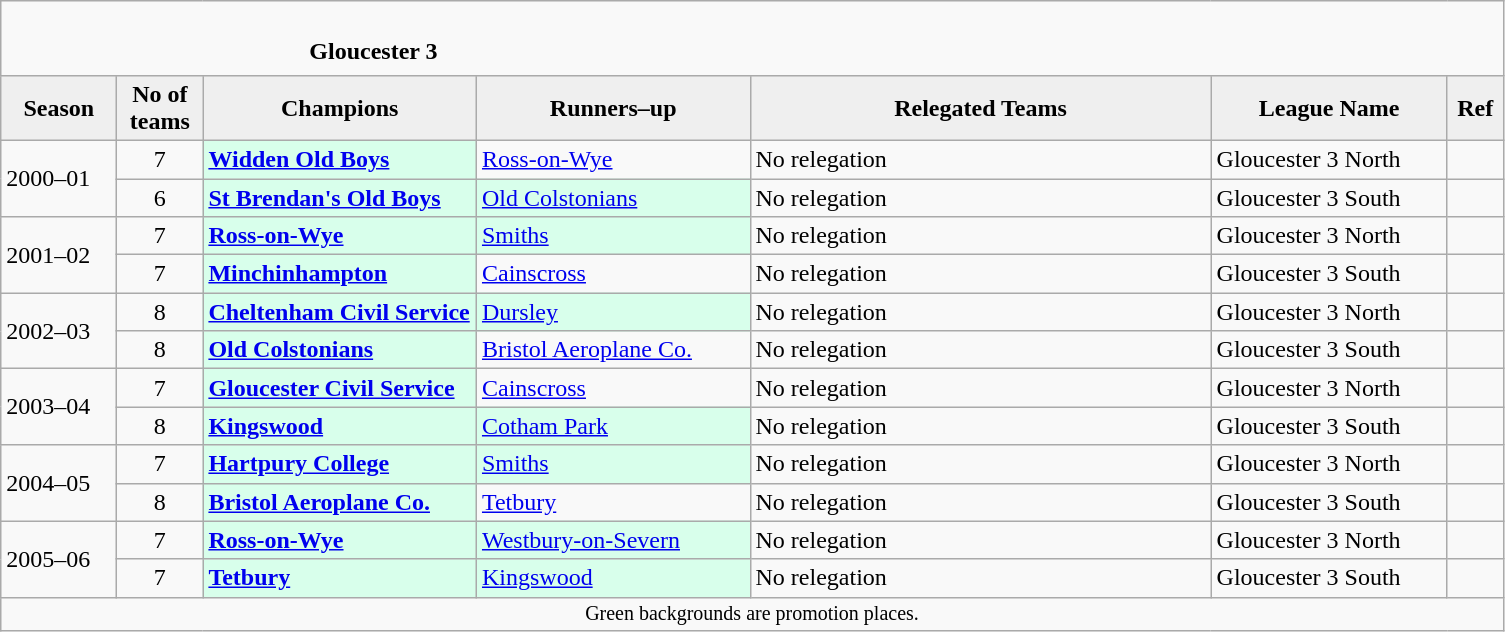<table class="wikitable" style="text-align: left;">
<tr>
<td colspan="11" cellpadding="0" cellspacing="0"><br><table border="0" style="width:100%;" cellpadding="0" cellspacing="0">
<tr>
<td style="width:20%; border:0;"></td>
<td style="border:0;"><strong>Gloucester 3</strong></td>
<td style="width:20%; border:0;"></td>
</tr>
</table>
</td>
</tr>
<tr>
<th style="background:#efefef; width:70px;">Season</th>
<th style="background:#efefef; width:50px;">No of teams</th>
<th style="background:#efefef; width:175px;">Champions</th>
<th style="background:#efefef; width:175px;">Runners–up</th>
<th style="background:#efefef; width:300px;">Relegated Teams</th>
<th style="background:#efefef; width:150px;">League Name</th>
<th style="background:#efefef; width:30px;">Ref</th>
</tr>
<tr align=left>
<td rowspan=2>2000–01</td>
<td style="text-align: center;">7</td>
<td style="background:#d8ffeb;"><strong><a href='#'>Widden Old Boys</a></strong></td>
<td><a href='#'>Ross-on-Wye</a></td>
<td>No relegation</td>
<td>Gloucester 3 North</td>
<td></td>
</tr>
<tr>
<td style="text-align: center;">6</td>
<td style="background:#d8ffeb;"><strong><a href='#'>St Brendan's Old Boys</a></strong></td>
<td style="background:#d8ffeb;"><a href='#'>Old Colstonians</a></td>
<td>No relegation</td>
<td>Gloucester 3 South</td>
<td></td>
</tr>
<tr>
<td rowspan=2>2001–02</td>
<td style="text-align: center;">7</td>
<td style="background:#d8ffeb;"><strong><a href='#'>Ross-on-Wye</a></strong></td>
<td style="background:#d8ffeb;"><a href='#'>Smiths</a></td>
<td>No relegation</td>
<td>Gloucester 3 North</td>
<td></td>
</tr>
<tr>
<td style="text-align: center;">7</td>
<td style="background:#d8ffeb;"><strong><a href='#'>Minchinhampton</a></strong></td>
<td><a href='#'>Cainscross</a></td>
<td>No relegation</td>
<td>Gloucester 3 South</td>
<td></td>
</tr>
<tr>
<td rowspan=2>2002–03</td>
<td style="text-align: center;">8</td>
<td style="background:#d8ffeb;"><strong><a href='#'>Cheltenham Civil Service</a></strong></td>
<td style="background:#d8ffeb;"><a href='#'>Dursley</a></td>
<td>No relegation</td>
<td>Gloucester 3 North</td>
<td></td>
</tr>
<tr>
<td style="text-align: center;">8</td>
<td style="background:#d8ffeb;"><strong><a href='#'>Old Colstonians</a></strong></td>
<td><a href='#'>Bristol Aeroplane Co.</a></td>
<td>No relegation</td>
<td>Gloucester 3 South</td>
<td></td>
</tr>
<tr>
<td rowspan=2>2003–04</td>
<td style="text-align: center;">7</td>
<td style="background:#d8ffeb;"><strong><a href='#'>Gloucester Civil Service</a></strong></td>
<td><a href='#'>Cainscross</a></td>
<td>No relegation</td>
<td>Gloucester 3 North</td>
<td></td>
</tr>
<tr>
<td style="text-align: center;">8</td>
<td style="background:#d8ffeb;"><strong><a href='#'>Kingswood</a></strong></td>
<td style="background:#d8ffeb;"><a href='#'>Cotham Park</a></td>
<td>No relegation</td>
<td>Gloucester 3 South</td>
<td></td>
</tr>
<tr>
<td rowspan=2>2004–05</td>
<td style="text-align: center;">7</td>
<td style="background:#d8ffeb;"><strong><a href='#'>Hartpury College</a></strong></td>
<td style="background:#d8ffeb;"><a href='#'>Smiths</a></td>
<td>No relegation</td>
<td>Gloucester 3 North</td>
<td></td>
</tr>
<tr>
<td style="text-align: center;">8</td>
<td style="background:#d8ffeb;"><strong><a href='#'>Bristol Aeroplane Co.</a></strong></td>
<td><a href='#'>Tetbury</a></td>
<td>No relegation</td>
<td>Gloucester 3 South</td>
<td></td>
</tr>
<tr>
<td rowspan=2>2005–06</td>
<td style="text-align: center;">7</td>
<td style="background:#d8ffeb;"><strong><a href='#'>Ross-on-Wye</a></strong></td>
<td style="background:#d8ffeb;"><a href='#'>Westbury-on-Severn</a></td>
<td>No relegation</td>
<td>Gloucester 3 North</td>
<td></td>
</tr>
<tr>
<td style="text-align: center;">7</td>
<td style="background:#d8ffeb;"><strong><a href='#'>Tetbury</a></strong></td>
<td style="background:#d8ffeb;"><a href='#'>Kingswood</a></td>
<td>No relegation</td>
<td>Gloucester 3 South</td>
<td></td>
</tr>
<tr>
<td colspan="15"  style="border:0; font-size:smaller; text-align:center;">Green backgrounds are promotion places.</td>
</tr>
</table>
